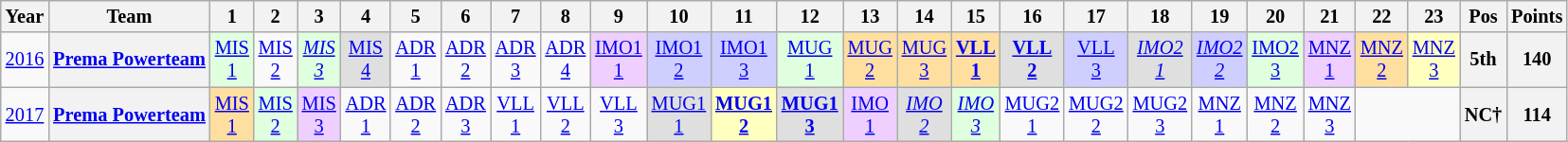<table class="wikitable" style="text-align:center; font-size:85%">
<tr>
<th>Year</th>
<th>Team</th>
<th>1</th>
<th>2</th>
<th>3</th>
<th>4</th>
<th>5</th>
<th>6</th>
<th>7</th>
<th>8</th>
<th>9</th>
<th>10</th>
<th>11</th>
<th>12</th>
<th>13</th>
<th>14</th>
<th>15</th>
<th>16</th>
<th>17</th>
<th>18</th>
<th>19</th>
<th>20</th>
<th>21</th>
<th>22</th>
<th>23</th>
<th>Pos</th>
<th>Points</th>
</tr>
<tr>
<td><a href='#'>2016</a></td>
<th nowrap><a href='#'>Prema Powerteam</a></th>
<td style="background:#DFFFDF;"><a href='#'>MIS<br>1</a><br></td>
<td><a href='#'>MIS<br>2</a></td>
<td style="background:#DFFFDF;"><em><a href='#'>MIS<br>3</a></em><br></td>
<td style="background:#DFDFDF;"><a href='#'>MIS<br>4</a><br></td>
<td><a href='#'>ADR<br>1</a></td>
<td><a href='#'>ADR<br>2</a></td>
<td><a href='#'>ADR<br>3</a></td>
<td><a href='#'>ADR<br>4</a></td>
<td style="background:#EFCFFF;"><a href='#'>IMO1<br>1</a><br></td>
<td style="background:#CFCFFF;"><a href='#'>IMO1<br>2</a><br></td>
<td style="background:#CFCFFF;"><a href='#'>IMO1<br>3</a><br></td>
<td style="background:#DFFFDF;"><a href='#'>MUG<br>1</a><br></td>
<td style="background:#FFDF9F;"><a href='#'>MUG<br>2</a><br></td>
<td style="background:#FFDF9F;"><a href='#'>MUG<br>3</a><br></td>
<td style="background:#FFDF9F;"><strong><a href='#'>VLL<br>1</a></strong><br></td>
<td style="background:#DFDFDF;"><strong><a href='#'>VLL<br>2</a></strong><br></td>
<td style="background:#CFCFFF;"><a href='#'>VLL<br>3</a><br></td>
<td style="background:#DFDFDF;"><em><a href='#'>IMO2<br>1</a></em><br></td>
<td style="background:#CFCFFF;"><em><a href='#'>IMO2<br>2</a></em><br></td>
<td style="background:#DFFFDF;"><a href='#'>IMO2<br>3</a><br></td>
<td style="background:#EFCFFF;"><a href='#'>MNZ<br>1</a><br></td>
<td style="background:#FFDF9F;"><a href='#'>MNZ<br>2</a><br></td>
<td style="background:#FFFFBF;"><a href='#'>MNZ<br>3</a><br></td>
<th>5th</th>
<th>140</th>
</tr>
<tr>
<td><a href='#'>2017</a></td>
<th nowrap><a href='#'>Prema Powerteam</a></th>
<td style="background:#FFDF9F;"><a href='#'>MIS<br>1</a><br></td>
<td style="background:#DFFFDF;"><a href='#'>MIS<br>2</a><br></td>
<td style="background:#EFCFFF;"><a href='#'>MIS<br>3</a><br></td>
<td><a href='#'>ADR<br>1</a></td>
<td><a href='#'>ADR<br>2</a></td>
<td><a href='#'>ADR<br>3</a></td>
<td><a href='#'>VLL<br>1</a></td>
<td><a href='#'>VLL<br>2</a></td>
<td><a href='#'>VLL<br>3</a></td>
<td style="background:#DFDFDF;"><a href='#'>MUG1<br>1</a><br></td>
<td style="background:#FFFFBF;"><strong><a href='#'>MUG1<br>2</a></strong><br></td>
<td style="background:#DFDFDF;"><strong><a href='#'>MUG1<br>3</a></strong><br></td>
<td style="background:#EFCFFF;"><a href='#'>IMO<br>1</a><br></td>
<td style="background:#DFDFDF;"><em><a href='#'>IMO<br>2</a></em><br></td>
<td style="background:#DFFFDF;"><em><a href='#'>IMO<br>3</a></em><br></td>
<td><a href='#'>MUG2<br>1</a></td>
<td><a href='#'>MUG2<br>2</a></td>
<td><a href='#'>MUG2<br>3</a></td>
<td><a href='#'>MNZ<br>1</a></td>
<td><a href='#'>MNZ<br>2</a></td>
<td><a href='#'>MNZ<br>3</a></td>
<td colspan=2></td>
<th>NC†</th>
<th>114</th>
</tr>
</table>
